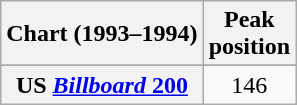<table class="wikitable sortable plainrowheaders">
<tr>
<th scope="col">Chart (1993–1994)</th>
<th scope="col">Peak<br>position</th>
</tr>
<tr>
</tr>
<tr>
<th scope="row">US <a href='#'><em>Billboard</em> 200</a></th>
<td align="center">146</td>
</tr>
</table>
